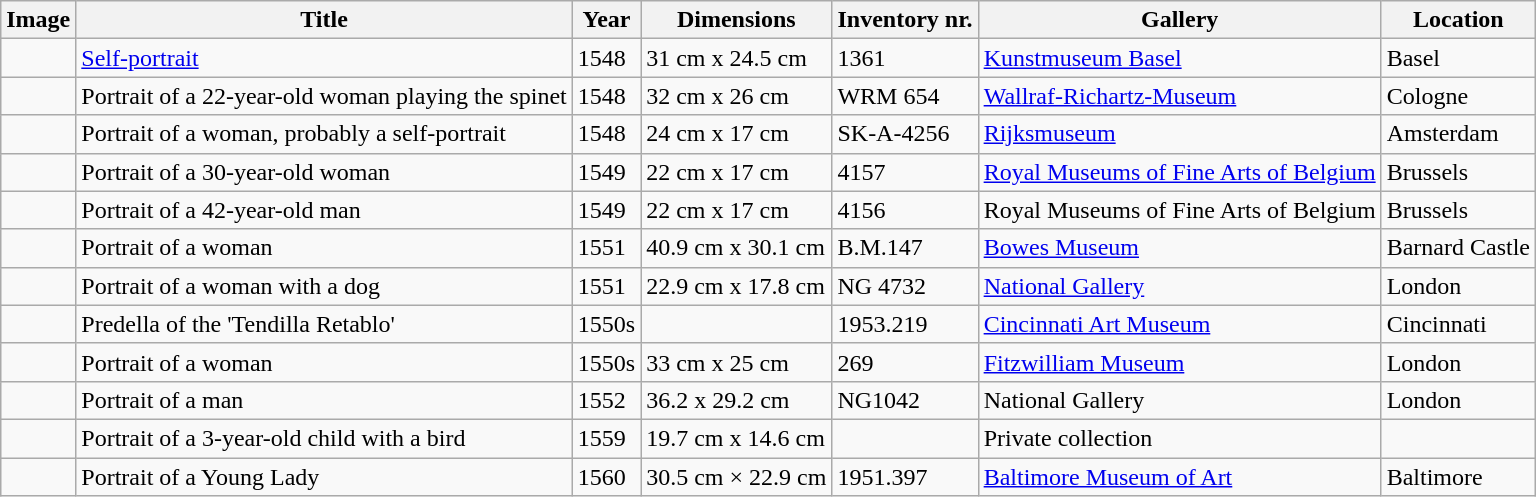<table class="wikitable sortable">
<tr>
<th class="unsortable">Image</th>
<th>Title</th>
<th>Year</th>
<th>Dimensions</th>
<th>Inventory nr.</th>
<th>Gallery</th>
<th>Location</th>
</tr>
<tr>
<td></td>
<td><a href='#'>Self-portrait</a></td>
<td>1548</td>
<td>31 cm x 24.5 cm</td>
<td>1361</td>
<td><a href='#'>Kunstmuseum Basel</a></td>
<td>Basel</td>
</tr>
<tr>
<td></td>
<td>Portrait of a 22-year-old woman playing the spinet</td>
<td>1548</td>
<td>32 cm x 26 cm</td>
<td>WRM 654</td>
<td><a href='#'>Wallraf-Richartz-Museum</a></td>
<td>Cologne</td>
</tr>
<tr>
<td></td>
<td>Portrait of a woman, probably a self-portrait</td>
<td>1548</td>
<td>24 cm x 17 cm</td>
<td>SK-A-4256</td>
<td><a href='#'>Rijksmuseum</a></td>
<td>Amsterdam</td>
</tr>
<tr>
<td></td>
<td>Portrait of a 30-year-old woman</td>
<td>1549</td>
<td>22 cm x 17 cm</td>
<td>4157</td>
<td><a href='#'>Royal Museums of Fine Arts of Belgium</a></td>
<td>Brussels</td>
</tr>
<tr>
<td></td>
<td>Portrait of a 42-year-old man</td>
<td>1549</td>
<td>22 cm x 17 cm</td>
<td>4156</td>
<td>Royal Museums of Fine Arts of Belgium</td>
<td>Brussels</td>
</tr>
<tr>
<td></td>
<td>Portrait of a woman</td>
<td>1551</td>
<td>40.9 cm x 30.1 cm</td>
<td>B.M.147</td>
<td><a href='#'>Bowes Museum</a></td>
<td>Barnard Castle</td>
</tr>
<tr>
<td></td>
<td>Portrait of a woman with a dog</td>
<td>1551</td>
<td>22.9 cm x 17.8 cm</td>
<td>NG 4732</td>
<td><a href='#'>National Gallery</a></td>
<td>London</td>
</tr>
<tr>
<td></td>
<td>Predella of the 'Tendilla Retablo'</td>
<td>1550s</td>
<td></td>
<td>1953.219</td>
<td><a href='#'>Cincinnati Art Museum</a></td>
<td>Cincinnati</td>
</tr>
<tr>
<td></td>
<td>Portrait of a woman</td>
<td>1550s</td>
<td>33 cm x 25 cm</td>
<td>269</td>
<td><a href='#'>Fitzwilliam Museum</a></td>
<td>London</td>
</tr>
<tr>
<td></td>
<td>Portrait of a man</td>
<td>1552</td>
<td>36.2 x 29.2 cm</td>
<td>NG1042</td>
<td>National Gallery</td>
<td>London</td>
</tr>
<tr>
<td></td>
<td>Portrait of a 3-year-old child with a bird</td>
<td>1559</td>
<td>19.7 cm x 14.6 cm</td>
<td></td>
<td>Private collection</td>
<td></td>
</tr>
<tr>
<td></td>
<td>Portrait of a Young Lady</td>
<td>1560</td>
<td>30.5 cm × 22.9 cm</td>
<td>1951.397</td>
<td><a href='#'>Baltimore Museum of Art</a></td>
<td>Baltimore</td>
</tr>
</table>
